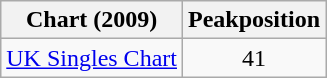<table class="wikitable">
<tr>
<th>Chart (2009)</th>
<th>Peakposition</th>
</tr>
<tr>
<td><a href='#'>UK Singles Chart</a></td>
<td align="center">41</td>
</tr>
</table>
